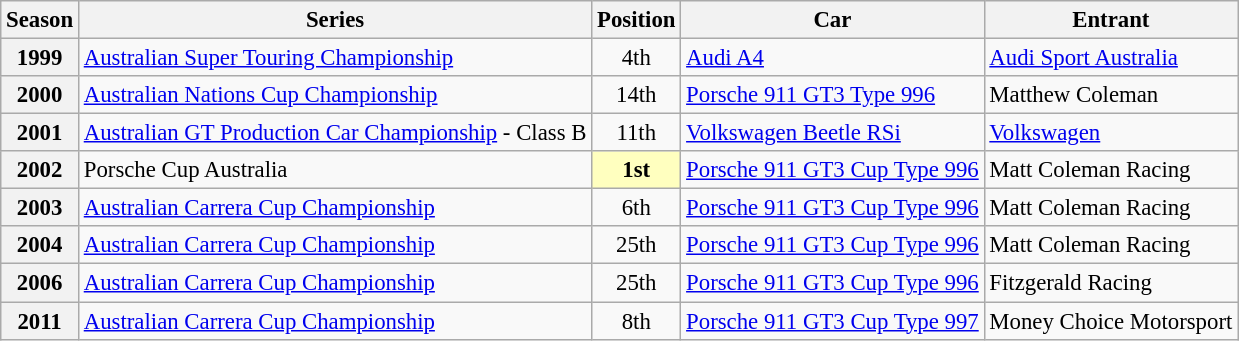<table class="wikitable" style="font-size: 95%;">
<tr>
<th>Season</th>
<th>Series</th>
<th>Position</th>
<th>Car</th>
<th>Entrant</th>
</tr>
<tr>
<th>1999</th>
<td><a href='#'>Australian Super Touring Championship</a></td>
<td align="center">4th</td>
<td><a href='#'>Audi A4</a></td>
<td><a href='#'>Audi Sport Australia</a></td>
</tr>
<tr>
<th>2000</th>
<td><a href='#'>Australian Nations Cup Championship</a></td>
<td align="center">14th</td>
<td><a href='#'>Porsche 911 GT3 Type 996</a></td>
<td>Matthew Coleman</td>
</tr>
<tr>
<th>2001</th>
<td><a href='#'>Australian GT Production Car Championship</a> - Class B</td>
<td align="center">11th</td>
<td><a href='#'>Volkswagen Beetle RSi</a></td>
<td><a href='#'>Volkswagen</a></td>
</tr>
<tr>
<th>2002</th>
<td>Porsche Cup Australia</td>
<td align="center" style="background:#ffffbf;"><strong>1st</strong></td>
<td><a href='#'>Porsche 911 GT3 Cup Type 996</a></td>
<td>Matt Coleman Racing</td>
</tr>
<tr>
<th>2003</th>
<td><a href='#'>Australian Carrera Cup Championship</a></td>
<td align="center">6th</td>
<td><a href='#'>Porsche 911 GT3 Cup Type 996</a></td>
<td>Matt Coleman Racing</td>
</tr>
<tr>
<th>2004</th>
<td><a href='#'>Australian Carrera Cup Championship</a></td>
<td align="center">25th</td>
<td><a href='#'>Porsche 911 GT3 Cup Type 996</a></td>
<td>Matt Coleman Racing</td>
</tr>
<tr>
<th>2006</th>
<td><a href='#'>Australian Carrera Cup Championship</a></td>
<td align="center">25th</td>
<td><a href='#'>Porsche 911 GT3 Cup Type 996</a></td>
<td>Fitzgerald Racing</td>
</tr>
<tr>
<th>2011</th>
<td><a href='#'>Australian Carrera Cup Championship</a></td>
<td align="center">8th</td>
<td><a href='#'>Porsche 911 GT3 Cup Type 997</a></td>
<td>Money Choice Motorsport</td>
</tr>
</table>
